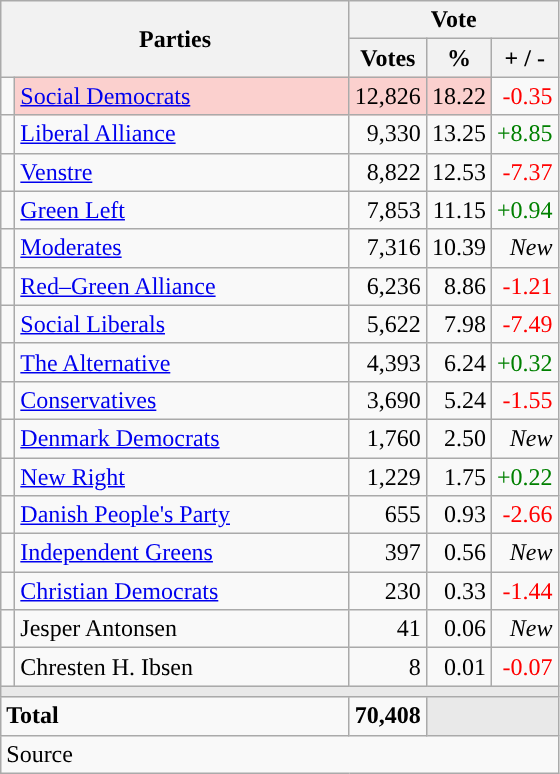<table class="wikitable" style="text-align:right;">
<tr>
<th style="text-align:centre;" rowspan="2" colspan="2" width="225">Parties</th>
<th colspan="3">Vote</th>
</tr>
<tr>
<th width="15">Votes</th>
<th width="15">%</th>
<th width="15">+ / -</th>
</tr>
<tr>
<td width="2" style="color:inherit;background:"></td>
<td bgcolor=#fbd0ce  align="left"><a href='#'>Social Democrats</a></td>
<td bgcolor=#fbd0ce>12,826</td>
<td bgcolor=#fbd0ce>18.22</td>
<td style=color:red;>-0.35</td>
</tr>
<tr>
<td width="2" style="color:inherit;background:"></td>
<td align="left"><a href='#'>Liberal Alliance</a></td>
<td>9,330</td>
<td>13.25</td>
<td style=color:green;>+8.85</td>
</tr>
<tr>
<td width="2" style="color:inherit;background:"></td>
<td align="left"><a href='#'>Venstre</a></td>
<td>8,822</td>
<td>12.53</td>
<td style=color:red;>-7.37</td>
</tr>
<tr>
<td width="2" style="color:inherit;background:"></td>
<td align="left"><a href='#'>Green Left</a></td>
<td>7,853</td>
<td>11.15</td>
<td style=color:green;>+0.94</td>
</tr>
<tr>
<td width="2" style="color:inherit;background:"></td>
<td align="left"><a href='#'>Moderates</a></td>
<td>7,316</td>
<td>10.39</td>
<td><em>New</em></td>
</tr>
<tr>
<td width="2" style="color:inherit;background:"></td>
<td align="left"><a href='#'>Red–Green Alliance</a></td>
<td>6,236</td>
<td>8.86</td>
<td style=color:red;>-1.21</td>
</tr>
<tr>
<td width="2" style="color:inherit;background:"></td>
<td align="left"><a href='#'>Social Liberals</a></td>
<td>5,622</td>
<td>7.98</td>
<td style=color:red;>-7.49</td>
</tr>
<tr>
<td width="2" style="color:inherit;background:"></td>
<td align="left"><a href='#'>The Alternative</a></td>
<td>4,393</td>
<td>6.24</td>
<td style=color:green;>+0.32</td>
</tr>
<tr>
<td width="2" style="color:inherit;background:"></td>
<td align="left"><a href='#'>Conservatives</a></td>
<td>3,690</td>
<td>5.24</td>
<td style=color:red;>-1.55</td>
</tr>
<tr>
<td width="2" style="color:inherit;background:"></td>
<td align="left"><a href='#'>Denmark Democrats</a></td>
<td>1,760</td>
<td>2.50</td>
<td><em>New</em></td>
</tr>
<tr>
<td width="2" style="color:inherit;background:"></td>
<td align="left"><a href='#'>New Right</a></td>
<td>1,229</td>
<td>1.75</td>
<td style=color:green;>+0.22</td>
</tr>
<tr>
<td width="2" style="color:inherit;background:"></td>
<td align="left"><a href='#'>Danish People's Party</a></td>
<td>655</td>
<td>0.93</td>
<td style=color:red;>-2.66</td>
</tr>
<tr>
<td width="2" style="color:inherit;background:"></td>
<td align="left"><a href='#'>Independent Greens</a></td>
<td>397</td>
<td>0.56</td>
<td><em>New</em></td>
</tr>
<tr>
<td width="2" style="color:inherit;background:"></td>
<td align="left"><a href='#'>Christian Democrats</a></td>
<td>230</td>
<td>0.33</td>
<td style=color:red;>-1.44</td>
</tr>
<tr>
<td width="2" style="color:inherit;background:"></td>
<td align="left">Jesper Antonsen</td>
<td>41</td>
<td>0.06</td>
<td><em>New</em></td>
</tr>
<tr>
<td width="2" style="color:inherit;background:"></td>
<td align="left">Chresten H. Ibsen</td>
<td>8</td>
<td>0.01</td>
<td style=color:red;>-0.07</td>
</tr>
<tr>
<td colspan="7" bgcolor="#E9E9E9"></td>
</tr>
<tr>
<td align="left" colspan="2"><strong>Total</strong></td>
<td><strong>70,408</strong></td>
<td bgcolor="#E9E9E9" colspan="2"></td>
</tr>
<tr>
<td align="left" colspan="6">Source</td>
</tr>
</table>
